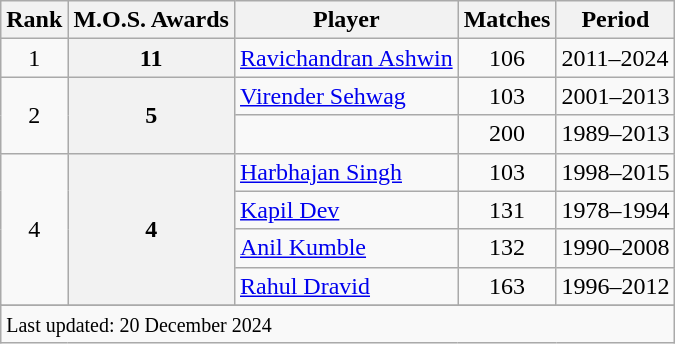<table class="wikitable sortable">
<tr>
<th scope=col>Rank</th>
<th scope=col>M.O.S. Awards</th>
<th scope=col>Player</th>
<th scope=col>Matches</th>
<th scope=col>Period</th>
</tr>
<tr>
<td align=center>1</td>
<th scope=row style=text-align:center;>11</th>
<td><a href='#'>Ravichandran Ashwin</a></td>
<td align=center>106</td>
<td>2011–2024</td>
</tr>
<tr>
<td align=center rowspan=2>2</td>
<th scope=row style=text-align:center; rowspan=2>5</th>
<td><a href='#'>Virender Sehwag</a></td>
<td align=center>103</td>
<td>2001–2013</td>
</tr>
<tr>
<td></td>
<td align=center>200</td>
<td>1989–2013</td>
</tr>
<tr>
<td align=center rowspan=4>4</td>
<th scope=row style=text-align:center; rowspan=4>4</th>
<td><a href='#'>Harbhajan Singh</a></td>
<td align=center>103</td>
<td>1998–2015</td>
</tr>
<tr>
<td><a href='#'>Kapil Dev</a></td>
<td align=center>131</td>
<td>1978–1994</td>
</tr>
<tr>
<td><a href='#'>Anil Kumble</a></td>
<td align=center>132</td>
<td>1990–2008</td>
</tr>
<tr>
<td><a href='#'>Rahul Dravid</a></td>
<td align=center>163</td>
<td>1996–2012</td>
</tr>
<tr>
</tr>
<tr class=sortbottom>
<td colspan=5><small>Last updated: 20 December 2024</small></td>
</tr>
</table>
